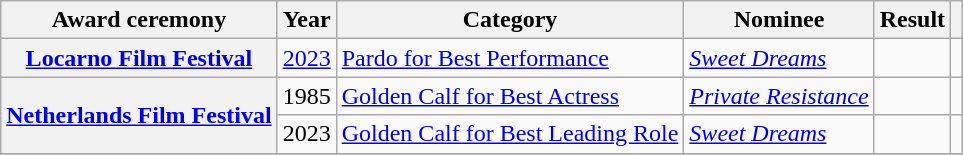<table class="wikitable plainrowheaders sortable">
<tr>
<th scope="col">Award ceremony</th>
<th scope="col">Year</th>
<th scope="col">Category</th>
<th scope="col">Nominee</th>
<th scope="col">Result</th>
<th scope="col" class="unsortable"></th>
</tr>
<tr>
<th scope="row"><a href='#'>Locarno Film Festival</a></th>
<td><a href='#'>2023</a></td>
<td><a href='#'>Pardo for Best Performance</a></td>
<td rowspan=1><em><a href='#'>Sweet Dreams</a></em></td>
<td></td>
<td align="center"></td>
</tr>
<tr>
<th scope="row"rowspan=2><a href='#'>Netherlands Film Festival</a></th>
<td>1985</td>
<td><a href='#'>Golden Calf for Best Actress</a></td>
<td><em><a href='#'>Private Resistance</a></em></td>
<td></td>
<td align="center"></td>
</tr>
<tr>
<td>2023</td>
<td><a href='#'>Golden Calf for Best Leading Role</a></td>
<td><em><a href='#'>Sweet Dreams</a></em></td>
<td></td>
<td align="center"></td>
</tr>
<tr>
</tr>
</table>
